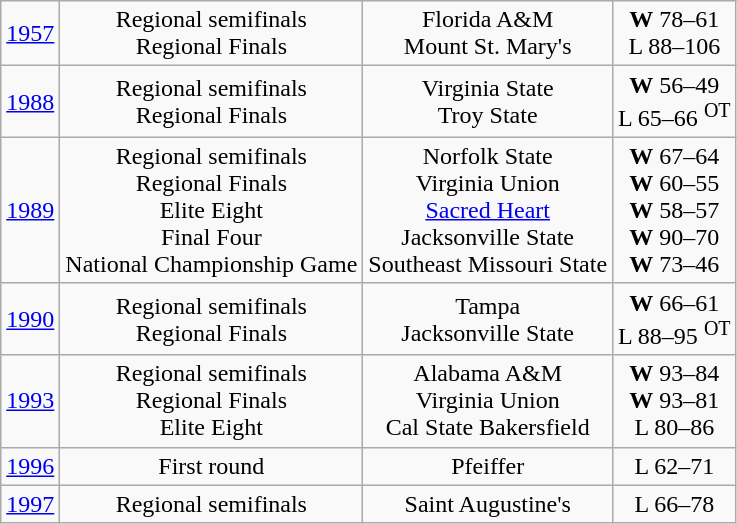<table class="wikitable">
<tr align="center">
<td><a href='#'>1957</a></td>
<td>Regional semifinals<br>Regional Finals</td>
<td>Florida A&M<br>Mount St. Mary's</td>
<td><strong>W</strong> 78–61<br>L 88–106</td>
</tr>
<tr align="center">
<td><a href='#'>1988</a></td>
<td>Regional semifinals<br>Regional Finals</td>
<td>Virginia State<br>Troy State</td>
<td><strong>W</strong> 56–49<br>L 65–66 <sup>OT</sup></td>
</tr>
<tr align="center">
<td><a href='#'>1989</a></td>
<td>Regional semifinals<br>Regional Finals<br>Elite Eight<br>Final Four<br>National Championship Game</td>
<td>Norfolk State<br>Virginia Union<br><a href='#'>Sacred Heart</a><br>Jacksonville State<br>Southeast Missouri State</td>
<td><strong>W</strong> 67–64<br><strong>W</strong> 60–55<br><strong>W</strong> 58–57<br><strong>W</strong> 90–70<br><strong>W</strong> 73–46</td>
</tr>
<tr align="center">
<td><a href='#'>1990</a></td>
<td>Regional semifinals<br>Regional Finals</td>
<td>Tampa<br>Jacksonville State</td>
<td><strong>W</strong> 66–61<br>L 88–95 <sup>OT</sup></td>
</tr>
<tr align="center">
<td><a href='#'>1993</a></td>
<td>Regional semifinals<br>Regional Finals<br>Elite Eight</td>
<td>Alabama A&M<br>Virginia Union<br>Cal State Bakersfield</td>
<td><strong>W</strong> 93–84<br><strong>W</strong> 93–81<br>L 80–86</td>
</tr>
<tr align="center">
<td><a href='#'>1996</a></td>
<td>First round</td>
<td>Pfeiffer</td>
<td>L 62–71</td>
</tr>
<tr align="center">
<td><a href='#'>1997</a></td>
<td>Regional semifinals</td>
<td>Saint Augustine's</td>
<td>L 66–78</td>
</tr>
</table>
